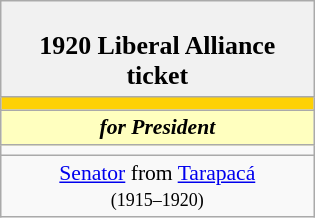<table class="wikitable" style="font-size:90%; text-align:center;">
<tr>
<td style="background:#f1f1f1;" colspan="30"><br><big><strong>1920 Liberal Alliance ticket</strong></big></td>
</tr>
<tr>
<th style="width:3em; font-size:135%; background:#FED105; width:200px;"><a href='#'></a></th>
</tr>
<tr style="color:#000; font-size:100%; background:#ffffbf;">
<td style="width:3em; width:200px;"><strong><em>for President</em></strong></td>
</tr>
<tr>
<td></td>
</tr>
<tr>
<td><a href='#'>Senator</a> from <a href='#'>Tarapacá</a><br><small>(1915–1920)</small></td>
</tr>
</table>
